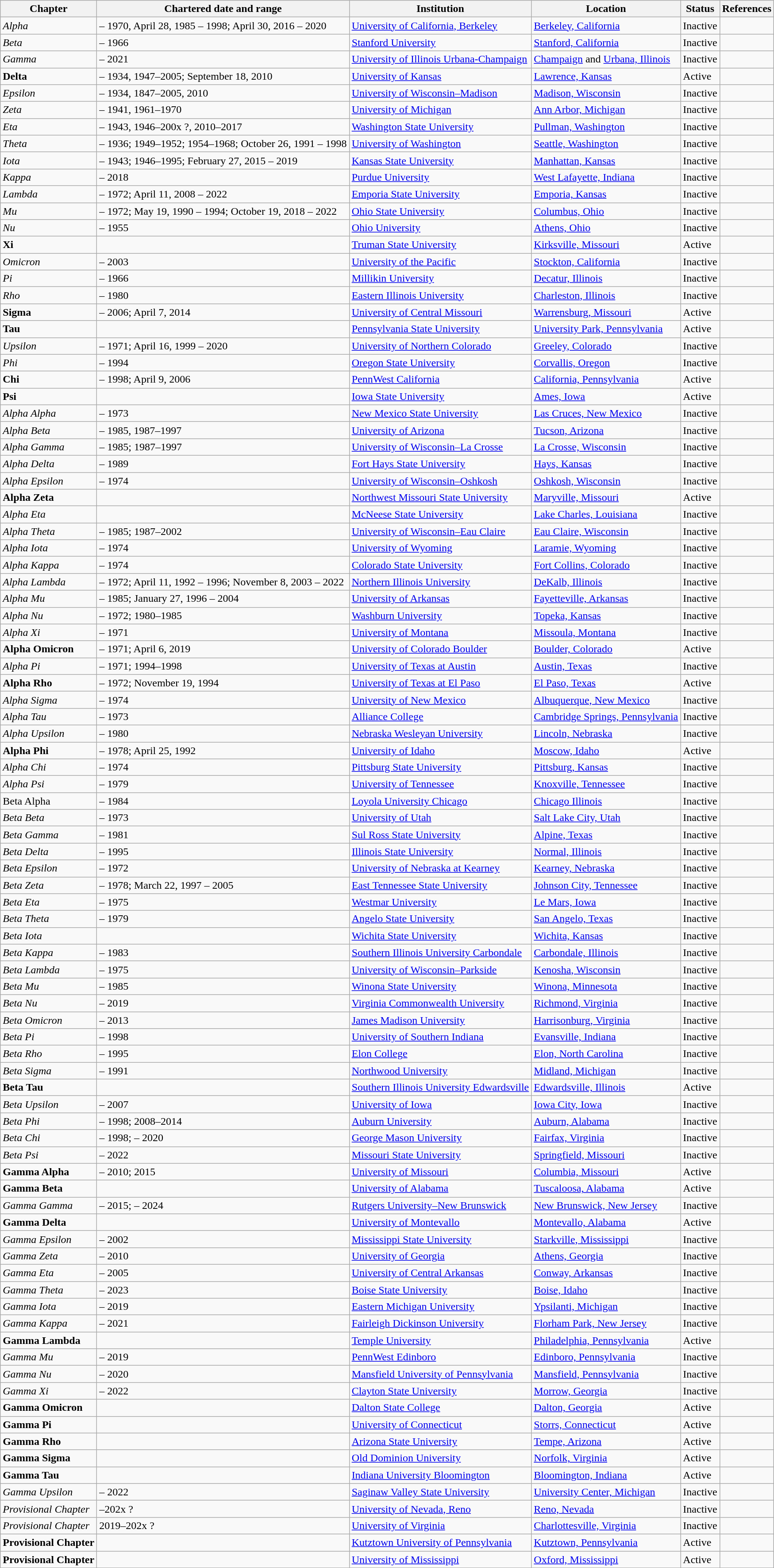<table class="wikitable sortable">
<tr>
<th>Chapter</th>
<th>Chartered date and range</th>
<th>Institution</th>
<th>Location</th>
<th>Status</th>
<th>References</th>
</tr>
<tr>
<td><em>Alpha</em></td>
<td> – 1970, April 28, 1985 – 1998; April 30, 2016 – 2020</td>
<td><a href='#'>University of California, Berkeley</a></td>
<td><a href='#'>Berkeley, California</a></td>
<td>Inactive</td>
<td></td>
</tr>
<tr>
<td><em>Beta</em></td>
<td> – 1966</td>
<td><a href='#'>Stanford University</a></td>
<td><a href='#'>Stanford, California</a></td>
<td>Inactive</td>
<td></td>
</tr>
<tr>
<td><em>Gamma</em></td>
<td> – 2021</td>
<td><a href='#'>University of Illinois Urbana-Champaign</a></td>
<td><a href='#'>Champaign</a> and <a href='#'>Urbana, Illinois</a></td>
<td>Inactive</td>
<td></td>
</tr>
<tr>
<td><strong>Delta</strong></td>
<td> – 1934, 1947–2005; September 18, 2010</td>
<td><a href='#'>University of Kansas</a></td>
<td><a href='#'>Lawrence, Kansas</a></td>
<td>Active</td>
<td></td>
</tr>
<tr>
<td><em>Epsilon</em></td>
<td> – 1934, 1847–2005, 2010</td>
<td><a href='#'>University of Wisconsin–Madison</a></td>
<td><a href='#'>Madison, Wisconsin</a></td>
<td>Inactive</td>
<td></td>
</tr>
<tr>
<td><em>Zeta</em></td>
<td> – 1941, 1961–1970</td>
<td><a href='#'>University of Michigan</a></td>
<td><a href='#'>Ann Arbor, Michigan</a></td>
<td>Inactive</td>
<td></td>
</tr>
<tr>
<td><em>Eta</em></td>
<td> – 1943, 1946–200x ?, 2010–2017</td>
<td><a href='#'>Washington State University</a></td>
<td><a href='#'>Pullman, Washington</a></td>
<td>Inactive</td>
<td></td>
</tr>
<tr>
<td><em>Theta</em></td>
<td> – 1936; 1949–1952; 1954–1968; October 26, 1991 – 1998</td>
<td><a href='#'>University of Washington</a></td>
<td><a href='#'>Seattle, Washington</a></td>
<td>Inactive</td>
<td></td>
</tr>
<tr>
<td><em>Iota</em></td>
<td> – 1943; 1946–1995; February 27, 2015 – 2019</td>
<td><a href='#'>Kansas State University</a></td>
<td><a href='#'>Manhattan, Kansas</a></td>
<td>Inactive</td>
<td></td>
</tr>
<tr>
<td><em>Kappa</em></td>
<td> – 2018</td>
<td><a href='#'>Purdue University</a></td>
<td><a href='#'>West Lafayette, Indiana</a></td>
<td>Inactive</td>
<td></td>
</tr>
<tr>
<td><em>Lambda</em></td>
<td> – 1972;  April 11, 2008 – 2022</td>
<td><a href='#'>Emporia State University</a></td>
<td><a href='#'>Emporia, Kansas</a></td>
<td>Inactive</td>
<td></td>
</tr>
<tr>
<td><em>Mu</em></td>
<td> – 1972; May 19, 1990 – 1994; October 19, 2018 – 2022</td>
<td><a href='#'>Ohio State University</a></td>
<td><a href='#'>Columbus, Ohio</a></td>
<td>Inactive</td>
<td></td>
</tr>
<tr>
<td><em>Nu</em></td>
<td> – 1955</td>
<td><a href='#'>Ohio University</a></td>
<td><a href='#'>Athens, Ohio</a></td>
<td>Inactive</td>
<td></td>
</tr>
<tr>
<td><strong>Xi</strong></td>
<td></td>
<td><a href='#'>Truman State University</a></td>
<td><a href='#'>Kirksville, Missouri</a></td>
<td>Active</td>
<td></td>
</tr>
<tr>
<td><em>Omicron</em></td>
<td> – 2003</td>
<td><a href='#'>University of the Pacific</a></td>
<td><a href='#'>Stockton, California</a></td>
<td>Inactive</td>
<td></td>
</tr>
<tr>
<td><em>Pi</em></td>
<td> – 1966</td>
<td><a href='#'>Millikin University</a></td>
<td><a href='#'>Decatur, Illinois</a></td>
<td>Inactive</td>
<td></td>
</tr>
<tr>
<td><em>Rho</em></td>
<td> – 1980</td>
<td><a href='#'>Eastern Illinois University</a></td>
<td><a href='#'>Charleston, Illinois</a></td>
<td>Inactive</td>
<td></td>
</tr>
<tr>
<td><strong>Sigma</strong></td>
<td> – 2006;  April 7, 2014</td>
<td><a href='#'>University of Central Missouri</a></td>
<td><a href='#'>Warrensburg, Missouri</a></td>
<td>Active</td>
<td></td>
</tr>
<tr>
<td><strong>Tau</strong></td>
<td></td>
<td><a href='#'>Pennsylvania State University</a></td>
<td><a href='#'>University Park, Pennsylvania</a></td>
<td>Active</td>
<td></td>
</tr>
<tr>
<td><em>Upsilon</em></td>
<td> – 1971; April 16, 1999 – 2020</td>
<td><a href='#'>University of Northern Colorado</a></td>
<td><a href='#'>Greeley, Colorado</a></td>
<td>Inactive</td>
<td></td>
</tr>
<tr>
<td><em>Phi</em></td>
<td> – 1994</td>
<td><a href='#'>Oregon State University</a></td>
<td><a href='#'>Corvallis, Oregon</a></td>
<td>Inactive</td>
<td></td>
</tr>
<tr>
<td><strong>Chi</strong></td>
<td> – 1998; April 9, 2006</td>
<td><a href='#'>PennWest California</a></td>
<td><a href='#'>California, Pennsylvania</a></td>
<td>Active</td>
<td></td>
</tr>
<tr>
<td><strong>Psi</strong></td>
<td></td>
<td><a href='#'>Iowa State University</a></td>
<td><a href='#'>Ames, Iowa</a></td>
<td>Active</td>
<td></td>
</tr>
<tr>
<td><em>Alpha Alpha</em></td>
<td> – 1973</td>
<td><a href='#'>New Mexico State University</a></td>
<td><a href='#'>Las Cruces, New Mexico</a></td>
<td>Inactive</td>
<td></td>
</tr>
<tr>
<td><em>Alpha Beta</em></td>
<td> – 1985, 1987–1997</td>
<td><a href='#'>University of Arizona</a></td>
<td><a href='#'>Tucson, Arizona</a></td>
<td>Inactive</td>
<td></td>
</tr>
<tr>
<td><em>Alpha Gamma</em></td>
<td> – 1985; 1987–1997</td>
<td><a href='#'>University of Wisconsin–La Crosse</a></td>
<td><a href='#'>La Crosse, Wisconsin</a></td>
<td>Inactive</td>
<td></td>
</tr>
<tr>
<td><em>Alpha Delta</em></td>
<td> – 1989</td>
<td><a href='#'>Fort Hays State University</a></td>
<td><a href='#'>Hays, Kansas</a></td>
<td>Inactive</td>
<td></td>
</tr>
<tr>
<td><em>Alpha Epsilon</em></td>
<td> – 1974</td>
<td><a href='#'>University of Wisconsin–Oshkosh</a></td>
<td><a href='#'>Oshkosh, Wisconsin</a></td>
<td>Inactive</td>
<td></td>
</tr>
<tr>
<td><strong>Alpha Zeta</strong></td>
<td></td>
<td><a href='#'>Northwest Missouri State University</a></td>
<td><a href='#'>Maryville, Missouri</a></td>
<td>Active</td>
<td></td>
</tr>
<tr>
<td><em>Alpha Eta</em></td>
<td></td>
<td><a href='#'>McNeese State University</a></td>
<td><a href='#'>Lake Charles, Louisiana</a></td>
<td>Inactive</td>
<td></td>
</tr>
<tr>
<td><em>Alpha Theta</em></td>
<td> – 1985; 1987–2002</td>
<td><a href='#'>University of Wisconsin–Eau Claire</a></td>
<td><a href='#'>Eau Claire, Wisconsin</a></td>
<td>Inactive</td>
<td></td>
</tr>
<tr>
<td><em>Alpha Iota</em></td>
<td> – 1974</td>
<td><a href='#'>University of Wyoming</a></td>
<td><a href='#'>Laramie, Wyoming</a></td>
<td>Inactive</td>
<td></td>
</tr>
<tr>
<td><em>Alpha Kappa</em></td>
<td> – 1974</td>
<td><a href='#'>Colorado State University</a></td>
<td><a href='#'>Fort Collins, Colorado</a></td>
<td>Inactive</td>
<td></td>
</tr>
<tr>
<td><em>Alpha Lambda</em></td>
<td> – 1972; April 11, 1992 – 1996; November 8, 2003 – 2022</td>
<td><a href='#'>Northern Illinois University</a></td>
<td><a href='#'>DeKalb, Illinois</a></td>
<td>Inactive</td>
<td></td>
</tr>
<tr>
<td><em>Alpha Mu</em></td>
<td> – 1985; January 27, 1996 – 2004</td>
<td><a href='#'>University of Arkansas</a></td>
<td><a href='#'>Fayetteville, Arkansas</a></td>
<td>Inactive</td>
<td></td>
</tr>
<tr>
<td><em>Alpha Nu</em></td>
<td> – 1972; 1980–1985</td>
<td><a href='#'>Washburn University</a></td>
<td><a href='#'>Topeka, Kansas</a></td>
<td>Inactive</td>
<td></td>
</tr>
<tr>
<td><em>Alpha Xi</em></td>
<td> – 1971</td>
<td><a href='#'>University of Montana</a></td>
<td><a href='#'>Missoula, Montana</a></td>
<td>Inactive</td>
<td></td>
</tr>
<tr>
<td><strong>Alpha Omicron</strong></td>
<td> – 1971;  April 6, 2019</td>
<td><a href='#'>University of Colorado Boulder</a></td>
<td><a href='#'>Boulder, Colorado</a></td>
<td>Active</td>
<td></td>
</tr>
<tr>
<td><em>Alpha Pi</em></td>
<td> – 1971; 1994–1998</td>
<td><a href='#'>University of Texas at Austin</a></td>
<td><a href='#'>Austin, Texas</a></td>
<td>Inactive</td>
<td></td>
</tr>
<tr>
<td><strong>Alpha Rho</strong></td>
<td> – 1972; November 19, 1994</td>
<td><a href='#'>University of Texas at El Paso</a></td>
<td><a href='#'>El Paso, Texas</a></td>
<td>Active</td>
<td></td>
</tr>
<tr>
<td><em>Alpha Sigma</em></td>
<td> – 1974</td>
<td><a href='#'>University of New Mexico</a></td>
<td><a href='#'>Albuquerque, New Mexico</a></td>
<td>Inactive</td>
<td></td>
</tr>
<tr>
<td><em>Alpha Tau</em></td>
<td> – 1973</td>
<td><a href='#'>Alliance College</a></td>
<td><a href='#'>Cambridge Springs, Pennsylvania</a></td>
<td>Inactive</td>
<td></td>
</tr>
<tr>
<td><em>Alpha Upsilon</em></td>
<td> – 1980</td>
<td><a href='#'>Nebraska Wesleyan University</a></td>
<td><a href='#'>Lincoln, Nebraska</a></td>
<td>Inactive</td>
<td></td>
</tr>
<tr>
<td><strong>Alpha Phi</strong></td>
<td> – 1978;  April 25, 1992</td>
<td><a href='#'>University of Idaho</a></td>
<td><a href='#'>Moscow, Idaho</a></td>
<td>Active</td>
<td></td>
</tr>
<tr>
<td><em>Alpha Chi</em></td>
<td> – 1974</td>
<td><a href='#'>Pittsburg State University</a></td>
<td><a href='#'>Pittsburg, Kansas</a></td>
<td>Inactive</td>
<td></td>
</tr>
<tr>
<td><em>Alpha Psi</em></td>
<td> – 1979</td>
<td><a href='#'>University of Tennessee</a></td>
<td><a href='#'>Knoxville, Tennessee</a></td>
<td>Inactive</td>
<td></td>
</tr>
<tr>
<td>Beta Alpha</td>
<td> – 1984</td>
<td><a href='#'>Loyola University Chicago</a></td>
<td><a href='#'>Chicago Illinois</a></td>
<td>Inactive</td>
<td></td>
</tr>
<tr>
<td><em>Beta Beta</em></td>
<td> – 1973</td>
<td><a href='#'>University of Utah</a></td>
<td><a href='#'>Salt Lake City, Utah</a></td>
<td>Inactive</td>
<td></td>
</tr>
<tr>
<td><em>Beta Gamma</em></td>
<td> – 1981</td>
<td><a href='#'>Sul Ross State University</a></td>
<td><a href='#'>Alpine, Texas</a></td>
<td>Inactive</td>
<td></td>
</tr>
<tr>
<td><em>Beta Delta</em></td>
<td> – 1995</td>
<td><a href='#'>Illinois State University</a></td>
<td><a href='#'>Normal, Illinois</a></td>
<td>Inactive</td>
<td></td>
</tr>
<tr>
<td><em>Beta Epsilon</em></td>
<td> – 1972</td>
<td><a href='#'>University of Nebraska at Kearney</a></td>
<td><a href='#'>Kearney, Nebraska</a></td>
<td>Inactive</td>
<td></td>
</tr>
<tr>
<td><em>Beta Zeta</em></td>
<td> – 1978;  March 22, 1997 – 2005</td>
<td><a href='#'>East Tennessee State University</a></td>
<td><a href='#'>Johnson City, Tennessee</a></td>
<td>Inactive</td>
<td></td>
</tr>
<tr>
<td><em>Beta Eta</em></td>
<td> – 1975</td>
<td><a href='#'>Westmar University</a></td>
<td><a href='#'>Le Mars, Iowa</a></td>
<td>Inactive</td>
<td></td>
</tr>
<tr>
<td><em>Beta Theta</em></td>
<td> – 1979</td>
<td><a href='#'>Angelo State University</a></td>
<td><a href='#'>San Angelo, Texas</a></td>
<td>Inactive</td>
<td></td>
</tr>
<tr>
<td><em>Beta Iota</em></td>
<td></td>
<td><a href='#'>Wichita State University</a></td>
<td><a href='#'>Wichita, Kansas</a></td>
<td>Inactive</td>
<td></td>
</tr>
<tr>
<td><em>Beta Kappa</em></td>
<td> – 1983</td>
<td><a href='#'>Southern Illinois University Carbondale</a></td>
<td><a href='#'>Carbondale, Illinois</a></td>
<td>Inactive</td>
<td></td>
</tr>
<tr>
<td><em>Beta Lambda</em></td>
<td> – 1975</td>
<td><a href='#'>University of Wisconsin–Parkside</a></td>
<td><a href='#'>Kenosha, Wisconsin</a></td>
<td>Inactive</td>
<td></td>
</tr>
<tr>
<td><em>Beta Mu</em></td>
<td> – 1985</td>
<td><a href='#'>Winona State University</a></td>
<td><a href='#'>Winona, Minnesota</a></td>
<td>Inactive</td>
<td></td>
</tr>
<tr>
<td><em>Beta Nu</em></td>
<td> – 2019</td>
<td><a href='#'>Virginia Commonwealth University</a></td>
<td><a href='#'>Richmond, Virginia</a></td>
<td>Inactive</td>
<td></td>
</tr>
<tr>
<td><em>Beta Omicron</em></td>
<td> – 2013</td>
<td><a href='#'>James Madison University</a></td>
<td><a href='#'>Harrisonburg, Virginia</a></td>
<td>Inactive</td>
<td></td>
</tr>
<tr>
<td><em>Beta Pi</em></td>
<td> – 1998</td>
<td><a href='#'>University of Southern Indiana</a></td>
<td><a href='#'>Evansville, Indiana</a></td>
<td>Inactive</td>
<td></td>
</tr>
<tr>
<td><em>Beta Rho</em></td>
<td> – 1995</td>
<td><a href='#'>Elon College</a></td>
<td><a href='#'>Elon, North Carolina</a></td>
<td>Inactive</td>
<td></td>
</tr>
<tr>
<td><em>Beta Sigma</em></td>
<td> – 1991</td>
<td><a href='#'>Northwood University</a></td>
<td><a href='#'>Midland, Michigan</a></td>
<td>Inactive</td>
<td></td>
</tr>
<tr>
<td><strong>Beta Tau</strong></td>
<td></td>
<td><a href='#'>Southern Illinois University Edwardsville</a></td>
<td><a href='#'>Edwardsville, Illinois</a></td>
<td>Active</td>
<td></td>
</tr>
<tr>
<td><em>Beta Upsilon</em></td>
<td> – 2007</td>
<td><a href='#'>University of Iowa</a></td>
<td><a href='#'>Iowa City, Iowa</a></td>
<td>Inactive</td>
<td></td>
</tr>
<tr>
<td><em>Beta Phi</em></td>
<td> – 1998; 2008–2014</td>
<td><a href='#'>Auburn University</a></td>
<td><a href='#'>Auburn, Alabama</a></td>
<td>Inactive</td>
<td></td>
</tr>
<tr>
<td><em>Beta Chi</em></td>
<td> – 1998;  – 2020</td>
<td><a href='#'>George Mason University</a></td>
<td><a href='#'>Fairfax, Virginia</a></td>
<td>Inactive</td>
<td></td>
</tr>
<tr>
<td><em>Beta Psi</em></td>
<td> – 2022</td>
<td><a href='#'>Missouri State University</a></td>
<td><a href='#'>Springfield, Missouri</a></td>
<td>Inactive</td>
<td></td>
</tr>
<tr>
<td><strong>Gamma Alpha</strong></td>
<td> – 2010; 2015</td>
<td><a href='#'>University of Missouri</a></td>
<td><a href='#'>Columbia, Missouri</a></td>
<td>Active</td>
<td></td>
</tr>
<tr>
<td><strong>Gamma Beta</strong></td>
<td></td>
<td><a href='#'>University of Alabama</a></td>
<td><a href='#'>Tuscaloosa, Alabama</a></td>
<td>Active</td>
<td></td>
</tr>
<tr>
<td><em>Gamma Gamma</em></td>
<td> – 2015;  – 2024</td>
<td><a href='#'>Rutgers University–New Brunswick</a></td>
<td><a href='#'>New Brunswick, New Jersey</a></td>
<td>Inactive</td>
<td></td>
</tr>
<tr>
<td><strong>Gamma Delta</strong></td>
<td></td>
<td><a href='#'>University of Montevallo</a></td>
<td><a href='#'>Montevallo, Alabama</a></td>
<td>Active</td>
<td></td>
</tr>
<tr>
<td><em>Gamma Epsilon</em></td>
<td> – 2002</td>
<td><a href='#'>Mississippi State University</a></td>
<td><a href='#'>Starkville, Mississippi</a></td>
<td>Inactive</td>
<td></td>
</tr>
<tr>
<td><em>Gamma Zeta</em></td>
<td> – 2010</td>
<td><a href='#'>University of Georgia</a></td>
<td><a href='#'>Athens, Georgia</a></td>
<td>Inactive</td>
<td></td>
</tr>
<tr>
<td><em>Gamma Eta</em></td>
<td> – 2005</td>
<td><a href='#'>University of Central Arkansas</a></td>
<td><a href='#'>Conway, Arkansas</a></td>
<td>Inactive</td>
<td></td>
</tr>
<tr>
<td><em>Gamma Theta</em></td>
<td> – 2023</td>
<td><a href='#'>Boise State University</a></td>
<td><a href='#'>Boise, Idaho</a></td>
<td>Inactive</td>
<td></td>
</tr>
<tr>
<td><em>Gamma Iota</em></td>
<td> – 2019</td>
<td><a href='#'>Eastern Michigan University</a></td>
<td><a href='#'>Ypsilanti, Michigan</a></td>
<td>Inactive</td>
<td></td>
</tr>
<tr>
<td><em>Gamma Kappa</em></td>
<td> – 2021</td>
<td><a href='#'>Fairleigh Dickinson University</a></td>
<td><a href='#'>Florham Park, New Jersey</a></td>
<td>Inactive</td>
<td></td>
</tr>
<tr>
<td><strong>Gamma Lambda</strong></td>
<td></td>
<td><a href='#'>Temple University</a></td>
<td><a href='#'>Philadelphia, Pennsylvania</a></td>
<td>Active</td>
<td></td>
</tr>
<tr>
<td><em>Gamma Mu</em></td>
<td> – 2019</td>
<td><a href='#'>PennWest Edinboro</a></td>
<td><a href='#'>Edinboro, Pennsylvania</a></td>
<td>Inactive</td>
<td></td>
</tr>
<tr>
<td><em>Gamma Nu</em></td>
<td> – 2020</td>
<td><a href='#'>Mansfield University of Pennsylvania</a></td>
<td><a href='#'>Mansfield, Pennsylvania</a></td>
<td>Inactive</td>
<td></td>
</tr>
<tr>
<td><em>Gamma Xi</em></td>
<td> – 2022</td>
<td><a href='#'>Clayton State University</a></td>
<td><a href='#'>Morrow, Georgia</a></td>
<td>Inactive</td>
<td></td>
</tr>
<tr>
<td><strong>Gamma Omicron</strong></td>
<td></td>
<td><a href='#'>Dalton State College</a></td>
<td><a href='#'>Dalton, Georgia</a></td>
<td>Active</td>
<td></td>
</tr>
<tr>
<td><strong>Gamma Pi</strong></td>
<td></td>
<td><a href='#'>University of Connecticut</a></td>
<td><a href='#'>Storrs, Connecticut</a></td>
<td>Active</td>
<td></td>
</tr>
<tr>
<td><strong>Gamma Rho</strong></td>
<td></td>
<td><a href='#'>Arizona State University</a></td>
<td><a href='#'>Tempe, Arizona</a></td>
<td>Active</td>
<td></td>
</tr>
<tr>
<td><strong>Gamma Sigma</strong></td>
<td></td>
<td><a href='#'>Old Dominion University</a></td>
<td><a href='#'>Norfolk, Virginia</a></td>
<td>Active</td>
<td></td>
</tr>
<tr>
<td><strong>Gamma Tau</strong></td>
<td></td>
<td><a href='#'>Indiana University Bloomington</a></td>
<td><a href='#'>Bloomington, Indiana</a></td>
<td>Active</td>
<td></td>
</tr>
<tr>
<td><em>Gamma Upsilon</em></td>
<td> – 2022</td>
<td><a href='#'>Saginaw Valley State University</a></td>
<td><a href='#'>University Center, Michigan</a></td>
<td>Inactive</td>
<td></td>
</tr>
<tr>
<td><em>Provisional Chapter</em></td>
<td> –202x ?</td>
<td><a href='#'>University of Nevada, Reno</a></td>
<td><a href='#'>Reno, Nevada</a></td>
<td>Inactive</td>
<td></td>
</tr>
<tr>
<td><em>Provisional Chapter</em></td>
<td>2019–202x ?</td>
<td><a href='#'>University of Virginia</a></td>
<td><a href='#'>Charlottesville, Virginia</a></td>
<td>Inactive</td>
<td></td>
</tr>
<tr>
<td><strong>Provisional Chapter</strong></td>
<td></td>
<td><a href='#'>Kutztown University of Pennsylvania</a></td>
<td><a href='#'>Kutztown, Pennsylvania</a></td>
<td>Active</td>
</tr>
<tr>
<td><strong>Provisional Chapter</strong></td>
<td></td>
<td><a href='#'>University of Mississippi</a></td>
<td><a href='#'>Oxford, Mississippi</a></td>
<td>Active</td>
<td></td>
</tr>
</table>
